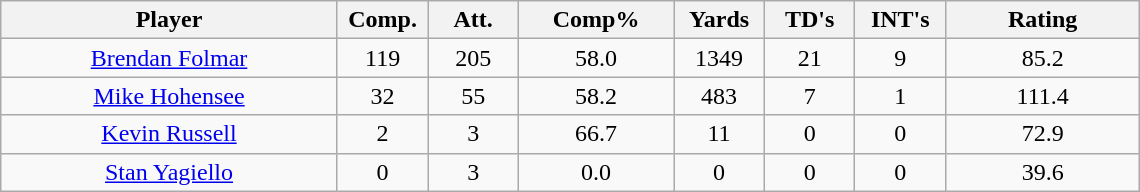<table class="wikitable sortable">
<tr>
<th bgcolor="#DDDDFF" width="26%">Player</th>
<th bgcolor="#DDDDFF" width="7%">Comp.</th>
<th bgcolor="#DDDDFF" width="7%">Att.</th>
<th bgcolor="#DDDDFF" width="12%">Comp%</th>
<th bgcolor="#DDDDFF" width="7%">Yards</th>
<th bgcolor="#DDDDFF" width="7%">TD's</th>
<th bgcolor="#DDDDFF" width="7%">INT's</th>
<th bgcolor="#DDDDFF" width="15%">Rating</th>
</tr>
<tr align="center">
<td><a href='#'>Brendan Folmar</a></td>
<td>119</td>
<td>205</td>
<td>58.0</td>
<td>1349</td>
<td>21</td>
<td>9</td>
<td>85.2</td>
</tr>
<tr align="center">
<td><a href='#'>Mike Hohensee</a></td>
<td>32</td>
<td>55</td>
<td>58.2</td>
<td>483</td>
<td>7</td>
<td>1</td>
<td>111.4</td>
</tr>
<tr align="center">
<td><a href='#'>Kevin Russell</a></td>
<td>2</td>
<td>3</td>
<td>66.7</td>
<td>11</td>
<td>0</td>
<td>0</td>
<td>72.9</td>
</tr>
<tr align="center">
<td><a href='#'>Stan Yagiello</a></td>
<td>0</td>
<td>3</td>
<td>0.0</td>
<td>0</td>
<td>0</td>
<td>0</td>
<td>39.6</td>
</tr>
</table>
